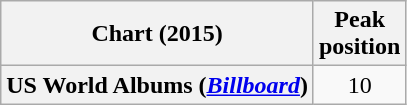<table class="wikitable sortable plainrowheaders" style="text-align:center">
<tr>
<th scope="col">Chart (2015)</th>
<th scope="col">Peak<br>position</th>
</tr>
<tr>
<th scope="row">US World Albums (<em><a href='#'>Billboard</a></em>)</th>
<td>10</td>
</tr>
</table>
